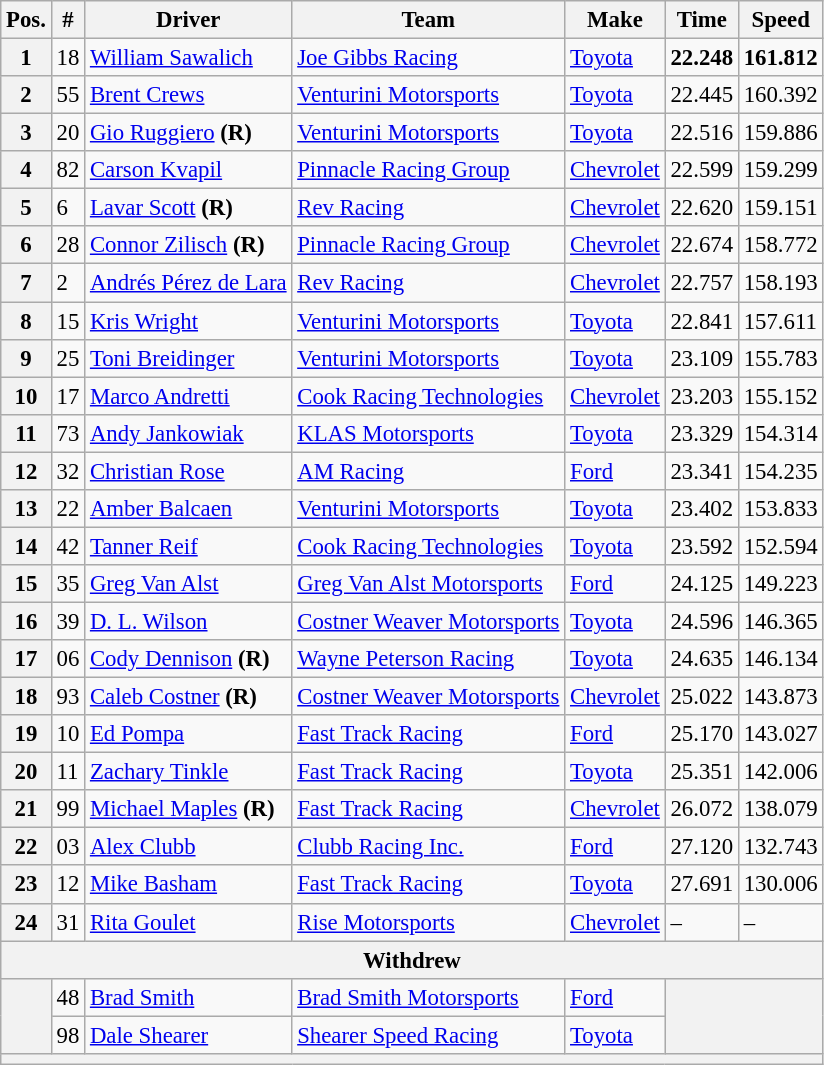<table class="wikitable" style="font-size:95%">
<tr>
<th>Pos.</th>
<th>#</th>
<th>Driver</th>
<th>Team</th>
<th>Make</th>
<th>Time</th>
<th>Speed</th>
</tr>
<tr>
<th>1</th>
<td>18</td>
<td><a href='#'>William Sawalich</a></td>
<td><a href='#'>Joe Gibbs Racing</a></td>
<td><a href='#'>Toyota</a></td>
<td><strong>22.248</strong></td>
<td><strong>161.812</strong></td>
</tr>
<tr>
<th>2</th>
<td>55</td>
<td><a href='#'>Brent Crews</a></td>
<td><a href='#'>Venturini Motorsports</a></td>
<td><a href='#'>Toyota</a></td>
<td>22.445</td>
<td>160.392</td>
</tr>
<tr>
<th>3</th>
<td>20</td>
<td><a href='#'>Gio Ruggiero</a> <strong>(R)</strong></td>
<td><a href='#'>Venturini Motorsports</a></td>
<td><a href='#'>Toyota</a></td>
<td>22.516</td>
<td>159.886</td>
</tr>
<tr>
<th>4</th>
<td>82</td>
<td><a href='#'>Carson Kvapil</a></td>
<td><a href='#'>Pinnacle Racing Group</a></td>
<td><a href='#'>Chevrolet</a></td>
<td>22.599</td>
<td>159.299</td>
</tr>
<tr>
<th>5</th>
<td>6</td>
<td><a href='#'>Lavar Scott</a> <strong>(R)</strong></td>
<td><a href='#'>Rev Racing</a></td>
<td><a href='#'>Chevrolet</a></td>
<td>22.620</td>
<td>159.151</td>
</tr>
<tr>
<th>6</th>
<td>28</td>
<td><a href='#'>Connor Zilisch</a> <strong>(R)</strong></td>
<td><a href='#'>Pinnacle Racing Group</a></td>
<td><a href='#'>Chevrolet</a></td>
<td>22.674</td>
<td>158.772</td>
</tr>
<tr>
<th>7</th>
<td>2</td>
<td><a href='#'>Andrés Pérez de Lara</a></td>
<td><a href='#'>Rev Racing</a></td>
<td><a href='#'>Chevrolet</a></td>
<td>22.757</td>
<td>158.193</td>
</tr>
<tr>
<th>8</th>
<td>15</td>
<td><a href='#'>Kris Wright</a></td>
<td><a href='#'>Venturini Motorsports</a></td>
<td><a href='#'>Toyota</a></td>
<td>22.841</td>
<td>157.611</td>
</tr>
<tr>
<th>9</th>
<td>25</td>
<td><a href='#'>Toni Breidinger</a></td>
<td><a href='#'>Venturini Motorsports</a></td>
<td><a href='#'>Toyota</a></td>
<td>23.109</td>
<td>155.783</td>
</tr>
<tr>
<th>10</th>
<td>17</td>
<td><a href='#'>Marco Andretti</a></td>
<td><a href='#'>Cook Racing Technologies</a></td>
<td><a href='#'>Chevrolet</a></td>
<td>23.203</td>
<td>155.152</td>
</tr>
<tr>
<th>11</th>
<td>73</td>
<td><a href='#'>Andy Jankowiak</a></td>
<td><a href='#'>KLAS Motorsports</a></td>
<td><a href='#'>Toyota</a></td>
<td>23.329</td>
<td>154.314</td>
</tr>
<tr>
<th>12</th>
<td>32</td>
<td><a href='#'>Christian Rose</a></td>
<td><a href='#'>AM Racing</a></td>
<td><a href='#'>Ford</a></td>
<td>23.341</td>
<td>154.235</td>
</tr>
<tr>
<th>13</th>
<td>22</td>
<td><a href='#'>Amber Balcaen</a></td>
<td><a href='#'>Venturini Motorsports</a></td>
<td><a href='#'>Toyota</a></td>
<td>23.402</td>
<td>153.833</td>
</tr>
<tr>
<th>14</th>
<td>42</td>
<td><a href='#'>Tanner Reif</a></td>
<td><a href='#'>Cook Racing Technologies</a></td>
<td><a href='#'>Toyota</a></td>
<td>23.592</td>
<td>152.594</td>
</tr>
<tr>
<th>15</th>
<td>35</td>
<td><a href='#'>Greg Van Alst</a></td>
<td><a href='#'>Greg Van Alst Motorsports</a></td>
<td><a href='#'>Ford</a></td>
<td>24.125</td>
<td>149.223</td>
</tr>
<tr>
<th>16</th>
<td>39</td>
<td><a href='#'>D. L. Wilson</a></td>
<td><a href='#'>Costner Weaver Motorsports</a></td>
<td><a href='#'>Toyota</a></td>
<td>24.596</td>
<td>146.365</td>
</tr>
<tr>
<th>17</th>
<td>06</td>
<td><a href='#'>Cody Dennison</a> <strong>(R)</strong></td>
<td><a href='#'>Wayne Peterson Racing</a></td>
<td><a href='#'>Toyota</a></td>
<td>24.635</td>
<td>146.134</td>
</tr>
<tr>
<th>18</th>
<td>93</td>
<td><a href='#'>Caleb Costner</a> <strong>(R)</strong></td>
<td><a href='#'>Costner Weaver Motorsports</a></td>
<td><a href='#'>Chevrolet</a></td>
<td>25.022</td>
<td>143.873</td>
</tr>
<tr>
<th>19</th>
<td>10</td>
<td><a href='#'>Ed Pompa</a></td>
<td><a href='#'>Fast Track Racing</a></td>
<td><a href='#'>Ford</a></td>
<td>25.170</td>
<td>143.027</td>
</tr>
<tr>
<th>20</th>
<td>11</td>
<td><a href='#'>Zachary Tinkle</a></td>
<td><a href='#'>Fast Track Racing</a></td>
<td><a href='#'>Toyota</a></td>
<td>25.351</td>
<td>142.006</td>
</tr>
<tr>
<th>21</th>
<td>99</td>
<td><a href='#'>Michael Maples</a> <strong>(R)</strong></td>
<td><a href='#'>Fast Track Racing</a></td>
<td><a href='#'>Chevrolet</a></td>
<td>26.072</td>
<td>138.079</td>
</tr>
<tr>
<th>22</th>
<td>03</td>
<td><a href='#'>Alex Clubb</a></td>
<td><a href='#'>Clubb Racing Inc.</a></td>
<td><a href='#'>Ford</a></td>
<td>27.120</td>
<td>132.743</td>
</tr>
<tr>
<th>23</th>
<td>12</td>
<td><a href='#'>Mike Basham</a></td>
<td><a href='#'>Fast Track Racing</a></td>
<td><a href='#'>Toyota</a></td>
<td>27.691</td>
<td>130.006</td>
</tr>
<tr>
<th>24</th>
<td>31</td>
<td><a href='#'>Rita Goulet</a></td>
<td><a href='#'>Rise Motorsports</a></td>
<td><a href='#'>Chevrolet</a></td>
<td>–</td>
<td>–</td>
</tr>
<tr>
<th colspan="7">Withdrew</th>
</tr>
<tr>
<th rowspan="2"></th>
<td>48</td>
<td><a href='#'>Brad Smith</a></td>
<td><a href='#'>Brad Smith Motorsports</a></td>
<td><a href='#'>Ford</a></td>
<th colspan="2" rowspan="2"></th>
</tr>
<tr>
<td>98</td>
<td><a href='#'>Dale Shearer</a></td>
<td><a href='#'>Shearer Speed Racing</a></td>
<td><a href='#'>Toyota</a></td>
</tr>
<tr>
<th colspan="7"></th>
</tr>
</table>
